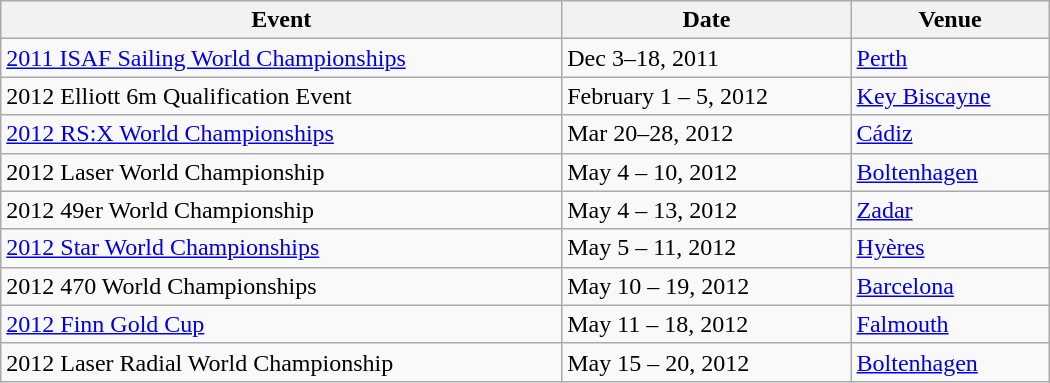<table class="wikitable" width=700>
<tr>
<th>Event</th>
<th>Date</th>
<th>Venue</th>
</tr>
<tr>
<td><a href='#'>2011 ISAF Sailing World Championships</a></td>
<td>Dec 3–18, 2011</td>
<td> <a href='#'>Perth</a></td>
</tr>
<tr>
<td>2012 Elliott 6m Qualification Event</td>
<td>February 1 – 5, 2012</td>
<td> <a href='#'>Key Biscayne</a></td>
</tr>
<tr>
<td><a href='#'>2012 RS:X World Championships</a></td>
<td>Mar 20–28, 2012</td>
<td> <a href='#'>Cádiz</a></td>
</tr>
<tr>
<td>2012 Laser World Championship</td>
<td>May 4 – 10, 2012</td>
<td> <a href='#'>Boltenhagen</a></td>
</tr>
<tr>
<td>2012 49er World Championship</td>
<td>May 4 – 13, 2012</td>
<td> <a href='#'>Zadar</a></td>
</tr>
<tr>
<td><a href='#'>2012 Star World Championships</a></td>
<td>May 5 – 11, 2012</td>
<td> <a href='#'>Hyères</a></td>
</tr>
<tr>
<td>2012 470 World Championships</td>
<td>May 10 – 19, 2012</td>
<td> <a href='#'>Barcelona</a></td>
</tr>
<tr>
<td><a href='#'>2012 Finn Gold Cup</a></td>
<td>May 11 – 18, 2012</td>
<td> <a href='#'>Falmouth</a></td>
</tr>
<tr>
<td>2012 Laser Radial World Championship</td>
<td>May 15 – 20, 2012</td>
<td> <a href='#'>Boltenhagen</a></td>
</tr>
</table>
